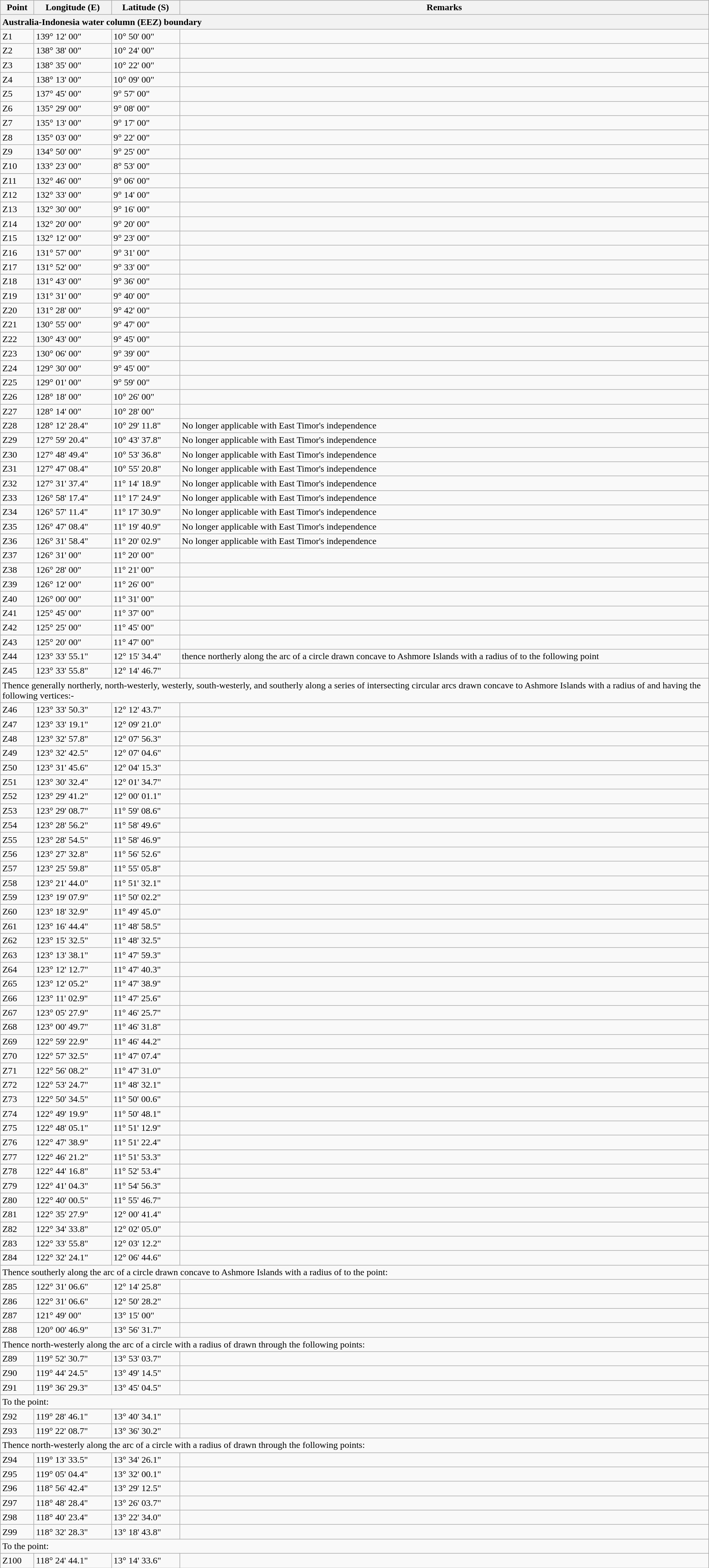<table class="wikitable">
<tr>
<th>Point</th>
<th>Longitude (E)</th>
<th>Latitude (S)</th>
<th>Remarks</th>
</tr>
<tr>
<th colspan="4" style="text-align:left">Australia-Indonesia water column (EEZ) boundary</th>
</tr>
<tr>
<td>Z1</td>
<td>139° 12' 00"</td>
<td>10° 50' 00"</td>
<td></td>
</tr>
<tr>
<td>Z2</td>
<td>138° 38' 00"</td>
<td>10° 24' 00"</td>
<td></td>
</tr>
<tr>
<td>Z3</td>
<td>138° 35' 00"</td>
<td>10° 22' 00"</td>
<td></td>
</tr>
<tr>
<td>Z4</td>
<td>138° 13' 00"</td>
<td>10° 09' 00"</td>
<td></td>
</tr>
<tr>
<td>Z5</td>
<td>137° 45' 00"</td>
<td>9° 57' 00"</td>
<td></td>
</tr>
<tr>
<td>Z6</td>
<td>135° 29' 00"</td>
<td>9° 08' 00"</td>
<td></td>
</tr>
<tr>
<td>Z7</td>
<td>135° 13' 00"</td>
<td>9° 17' 00"</td>
<td></td>
</tr>
<tr>
<td>Z8</td>
<td>135° 03' 00"</td>
<td>9° 22' 00"</td>
<td></td>
</tr>
<tr>
<td>Z9</td>
<td>134° 50' 00"</td>
<td>9° 25' 00"</td>
<td></td>
</tr>
<tr>
<td>Z10</td>
<td>133° 23' 00"</td>
<td>8° 53' 00"</td>
<td></td>
</tr>
<tr>
<td>Z11</td>
<td>132° 46' 00"</td>
<td>9° 06' 00"</td>
<td></td>
</tr>
<tr>
<td>Z12</td>
<td>132° 33' 00"</td>
<td>9° 14' 00"</td>
<td></td>
</tr>
<tr>
<td>Z13</td>
<td>132° 30' 00"</td>
<td>9° 16' 00"</td>
<td></td>
</tr>
<tr>
<td>Z14</td>
<td>132° 20' 00"</td>
<td>9° 20' 00"</td>
<td></td>
</tr>
<tr>
<td>Z15</td>
<td>132° 12' 00"</td>
<td>9° 23' 00"</td>
<td></td>
</tr>
<tr>
<td>Z16</td>
<td>131° 57' 00"</td>
<td>9° 31' 00"</td>
<td></td>
</tr>
<tr>
<td>Z17</td>
<td>131° 52' 00"</td>
<td>9° 33' 00"</td>
<td></td>
</tr>
<tr>
<td>Z18</td>
<td>131° 43' 00"</td>
<td>9° 36' 00"</td>
<td></td>
</tr>
<tr>
<td>Z19</td>
<td>131° 31' 00"</td>
<td>9° 40' 00"</td>
<td></td>
</tr>
<tr>
<td>Z20</td>
<td>131° 28' 00"</td>
<td>9° 42' 00"</td>
<td></td>
</tr>
<tr>
<td>Z21</td>
<td>130° 55' 00"</td>
<td>9° 47' 00"</td>
<td></td>
</tr>
<tr>
<td>Z22</td>
<td>130° 43' 00"</td>
<td>9° 45' 00"</td>
<td></td>
</tr>
<tr>
<td>Z23</td>
<td>130° 06' 00"</td>
<td>9° 39' 00"</td>
<td></td>
</tr>
<tr>
<td>Z24</td>
<td>129° 30' 00"</td>
<td>9° 45' 00"</td>
<td></td>
</tr>
<tr>
<td>Z25</td>
<td>129° 01' 00"</td>
<td>9° 59' 00"</td>
<td></td>
</tr>
<tr>
<td>Z26</td>
<td>128° 18' 00"</td>
<td>10° 26' 00"</td>
<td></td>
</tr>
<tr>
<td>Z27</td>
<td>128° 14' 00"</td>
<td>10° 28' 00"</td>
<td></td>
</tr>
<tr>
<td>Z28</td>
<td>128° 12' 28.4"</td>
<td>10° 29' 11.8"</td>
<td>No longer applicable with East Timor's independence</td>
</tr>
<tr>
<td>Z29</td>
<td>127° 59' 20.4"</td>
<td>10° 43' 37.8"</td>
<td>No longer applicable with East Timor's independence</td>
</tr>
<tr>
<td>Z30</td>
<td>127° 48' 49.4"</td>
<td>10° 53' 36.8"</td>
<td>No longer applicable with East Timor's independence</td>
</tr>
<tr>
<td>Z31</td>
<td>127° 47' 08.4"</td>
<td>10° 55' 20.8"</td>
<td>No longer applicable with East Timor's independence</td>
</tr>
<tr>
<td>Z32</td>
<td>127° 31' 37.4"</td>
<td>11° 14' 18.9"</td>
<td>No longer applicable with East Timor's independence</td>
</tr>
<tr>
<td>Z33</td>
<td>126° 58' 17.4"</td>
<td>11° 17' 24.9"</td>
<td>No longer applicable with East Timor's independence</td>
</tr>
<tr>
<td>Z34</td>
<td>126° 57' 11.4"</td>
<td>11° 17' 30.9"</td>
<td>No longer applicable with East Timor's independence</td>
</tr>
<tr>
<td>Z35</td>
<td>126° 47' 08.4"</td>
<td>11° 19' 40.9"</td>
<td>No longer applicable with East Timor's independence</td>
</tr>
<tr>
<td>Z36</td>
<td>126° 31' 58.4"</td>
<td>11° 20' 02.9"</td>
<td>No longer applicable with East Timor's independence</td>
</tr>
<tr>
<td>Z37</td>
<td>126° 31' 00"</td>
<td>11° 20' 00"</td>
<td></td>
</tr>
<tr>
<td>Z38</td>
<td>126° 28' 00"</td>
<td>11° 21' 00"</td>
<td></td>
</tr>
<tr>
<td>Z39</td>
<td>126° 12' 00"</td>
<td>11° 26' 00"</td>
<td></td>
</tr>
<tr>
<td>Z40</td>
<td>126° 00' 00"</td>
<td>11° 31' 00"</td>
<td></td>
</tr>
<tr>
<td>Z41</td>
<td>125° 45' 00"</td>
<td>11° 37' 00"</td>
<td></td>
</tr>
<tr>
<td>Z42</td>
<td>125° 25' 00"</td>
<td>11° 45' 00"</td>
<td></td>
</tr>
<tr>
<td>Z43</td>
<td>125° 20' 00"</td>
<td>11° 47' 00"</td>
<td></td>
</tr>
<tr>
<td>Z44</td>
<td>123° 33' 55.1"</td>
<td>12° 15' 34.4"</td>
<td>thence northerly along the arc of a circle drawn concave to Ashmore Islands with a radius of  to the following point</td>
</tr>
<tr>
<td>Z45</td>
<td>123° 33' 55.8"</td>
<td>12° 14' 46.7"</td>
<td></td>
</tr>
<tr>
<td colspan="4" style="text-align:left">Thence generally northerly, north-westerly, westerly, south-westerly, and southerly along a series of intersecting circular arcs drawn concave to Ashmore Islands with a radius of  and having the following vertices:-</td>
</tr>
<tr>
<td>Z46</td>
<td>123° 33' 50.3"</td>
<td>12° 12' 43.7"</td>
<td></td>
</tr>
<tr>
<td>Z47</td>
<td>123° 33' 19.1"</td>
<td>12° 09' 21.0"</td>
<td></td>
</tr>
<tr>
<td>Z48</td>
<td>123° 32' 57.8"</td>
<td>12° 07' 56.3"</td>
<td></td>
</tr>
<tr>
<td>Z49</td>
<td>123° 32' 42.5"</td>
<td>12° 07' 04.6"</td>
<td></td>
</tr>
<tr>
<td>Z50</td>
<td>123° 31' 45.6"</td>
<td>12° 04' 15.3"</td>
<td></td>
</tr>
<tr>
<td>Z51</td>
<td>123° 30' 32.4"</td>
<td>12° 01' 34.7"</td>
<td></td>
</tr>
<tr>
<td>Z52</td>
<td>123° 29' 41.2"</td>
<td>12° 00' 01.1"</td>
<td></td>
</tr>
<tr>
<td>Z53</td>
<td>123° 29' 08.7"</td>
<td>11° 59' 08.6"</td>
<td></td>
</tr>
<tr>
<td>Z54</td>
<td>123° 28' 56.2"</td>
<td>11° 58' 49.6"</td>
<td></td>
</tr>
<tr>
<td>Z55</td>
<td>123° 28' 54.5"</td>
<td>11° 58' 46.9"</td>
<td></td>
</tr>
<tr>
<td>Z56</td>
<td>123° 27' 32.8"</td>
<td>11° 56' 52.6"</td>
<td></td>
</tr>
<tr>
<td>Z57</td>
<td>123° 25' 59.8"</td>
<td>11° 55' 05.8"</td>
<td></td>
</tr>
<tr>
<td>Z58</td>
<td>123° 21' 44.0"</td>
<td>11° 51' 32.1"</td>
<td></td>
</tr>
<tr>
<td>Z59</td>
<td>123° 19' 07.9"</td>
<td>11° 50' 02.2"</td>
<td></td>
</tr>
<tr>
<td>Z60</td>
<td>123° 18' 32.9"</td>
<td>11° 49' 45.0"</td>
<td></td>
</tr>
<tr>
<td>Z61</td>
<td>123° 16' 44.4"</td>
<td>11° 48' 58.5"</td>
<td></td>
</tr>
<tr>
<td>Z62</td>
<td>123° 15' 32.5"</td>
<td>11° 48' 32.5"</td>
<td></td>
</tr>
<tr>
<td>Z63</td>
<td>123° 13' 38.1"</td>
<td>11° 47' 59.3"</td>
<td></td>
</tr>
<tr>
<td>Z64</td>
<td>123° 12' 12.7"</td>
<td>11° 47' 40.3"</td>
<td></td>
</tr>
<tr>
<td>Z65</td>
<td>123° 12' 05.2"</td>
<td>11° 47' 38.9"</td>
<td></td>
</tr>
<tr>
<td>Z66</td>
<td>123° 11' 02.9"</td>
<td>11° 47' 25.6"</td>
<td></td>
</tr>
<tr>
<td>Z67</td>
<td>123° 05' 27.9"</td>
<td>11° 46' 25.7"</td>
<td></td>
</tr>
<tr>
<td>Z68</td>
<td>123° 00' 49.7"</td>
<td>11° 46' 31.8"</td>
<td></td>
</tr>
<tr>
<td>Z69</td>
<td>122° 59' 22.9"</td>
<td>11° 46' 44.2"</td>
<td></td>
</tr>
<tr>
<td>Z70</td>
<td>122° 57' 32.5"</td>
<td>11° 47' 07.4"</td>
<td></td>
</tr>
<tr>
<td>Z71</td>
<td>122° 56' 08.2"</td>
<td>11° 47' 31.0"</td>
<td></td>
</tr>
<tr>
<td>Z72</td>
<td>122° 53' 24.7"</td>
<td>11° 48' 32.1"</td>
<td></td>
</tr>
<tr>
<td>Z73</td>
<td>122° 50' 34.5"</td>
<td>11° 50' 00.6"</td>
<td></td>
</tr>
<tr>
<td>Z74</td>
<td>122° 49' 19.9"</td>
<td>11° 50' 48.1"</td>
<td></td>
</tr>
<tr>
<td>Z75</td>
<td>122° 48' 05.1"</td>
<td>11° 51' 12.9"</td>
<td></td>
</tr>
<tr>
<td>Z76</td>
<td>122° 47' 38.9"</td>
<td>11° 51' 22.4"</td>
<td></td>
</tr>
<tr>
<td>Z77</td>
<td>122° 46' 21.2"</td>
<td>11° 51' 53.3"</td>
<td></td>
</tr>
<tr>
<td>Z78</td>
<td>122° 44' 16.8"</td>
<td>11° 52' 53.4"</td>
<td></td>
</tr>
<tr>
<td>Z79</td>
<td>122° 41' 04.3"</td>
<td>11° 54' 56.3"</td>
<td></td>
</tr>
<tr>
<td>Z80</td>
<td>122° 40' 00.5"</td>
<td>11° 55' 46.7"</td>
<td></td>
</tr>
<tr>
<td>Z81</td>
<td>122° 35' 27.9"</td>
<td>12° 00' 41.4"</td>
<td></td>
</tr>
<tr>
<td>Z82</td>
<td>122° 34' 33.8"</td>
<td>12° 02' 05.0"</td>
<td></td>
</tr>
<tr>
<td>Z83</td>
<td>122° 33' 55.8"</td>
<td>12° 03' 12.2"</td>
<td></td>
</tr>
<tr>
<td>Z84</td>
<td>122° 32' 24.1"</td>
<td>12° 06' 44.6"</td>
<td></td>
</tr>
<tr>
<td colspan="4" style="text-align:left">Thence southerly along the arc of a circle drawn concave to Ashmore Islands with a radius of  to the point:</td>
</tr>
<tr>
<td>Z85</td>
<td>122° 31' 06.6"</td>
<td>12° 14' 25.8"</td>
<td></td>
</tr>
<tr>
<td>Z86</td>
<td>122° 31' 06.6"</td>
<td>12° 50' 28.2"</td>
<td></td>
</tr>
<tr>
<td>Z87</td>
<td>121° 49' 00"</td>
<td>13° 15' 00"</td>
<td></td>
</tr>
<tr>
<td>Z88</td>
<td>120° 00' 46.9"</td>
<td>13° 56' 31.7"</td>
<td></td>
</tr>
<tr>
<td colspan="4" style="text-align:left">Thence north-westerly along the arc of a circle with a radius of  drawn through the following points:</td>
</tr>
<tr>
<td>Z89</td>
<td>119° 52' 30.7"</td>
<td>13° 53' 03.7"</td>
<td></td>
</tr>
<tr>
<td>Z90</td>
<td>119° 44' 24.5"</td>
<td>13° 49' 14.5"</td>
<td></td>
</tr>
<tr>
<td>Z91</td>
<td>119° 36' 29.3"</td>
<td>13° 45' 04.5"</td>
<td></td>
</tr>
<tr>
<td colspan="4" style="text-align:left">To the point:</td>
</tr>
<tr>
<td>Z92</td>
<td>119° 28' 46.1"</td>
<td>13° 40' 34.1"</td>
<td></td>
</tr>
<tr>
<td>Z93</td>
<td>119° 22' 08.7"</td>
<td>13° 36' 30.2"</td>
<td></td>
</tr>
<tr>
<td colspan="4" style="text-align:left">Thence north-westerly along the arc of a circle with a radius of  drawn through the following points:</td>
</tr>
<tr>
<td>Z94</td>
<td>119° 13' 33.5"</td>
<td>13° 34' 26.1"</td>
<td></td>
</tr>
<tr>
<td>Z95</td>
<td>119° 05' 04.4"</td>
<td>13° 32' 00.1"</td>
<td></td>
</tr>
<tr>
<td>Z96</td>
<td>118° 56' 42.4"</td>
<td>13° 29' 12.5"</td>
<td></td>
</tr>
<tr>
<td>Z97</td>
<td>118° 48' 28.4"</td>
<td>13° 26' 03.7"</td>
<td></td>
</tr>
<tr>
<td>Z98</td>
<td>118° 40' 23.4"</td>
<td>13° 22' 34.0"</td>
<td></td>
</tr>
<tr>
<td>Z99</td>
<td>118° 32' 28.3"</td>
<td>13° 18' 43.8"</td>
<td></td>
</tr>
<tr>
<td colspan="4" style="text-align:left">To the point:</td>
</tr>
<tr>
<td>Z100</td>
<td>118° 24' 44.1"</td>
<td>13° 14' 33.6"</td>
<td></td>
</tr>
</table>
